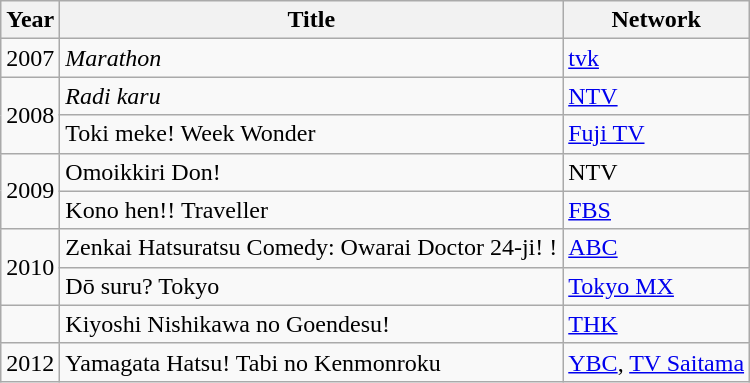<table class="wikitable">
<tr>
<th>Year</th>
<th>Title</th>
<th>Network</th>
</tr>
<tr>
<td>2007</td>
<td><em>Marathon</em></td>
<td><a href='#'>tvk</a></td>
</tr>
<tr>
<td rowspan="2">2008</td>
<td><em>Radi karu<strong></td>
<td><a href='#'>NTV</a></td>
</tr>
<tr>
<td></em>Toki meke! Week Wonder<em></td>
<td><a href='#'>Fuji TV</a></td>
</tr>
<tr>
<td rowspan="2">2009</td>
<td></em>Omoikkiri Don!<em></td>
<td>NTV</td>
</tr>
<tr>
<td></em>Kono hen!! Traveller<em></td>
<td><a href='#'>FBS</a></td>
</tr>
<tr>
<td rowspan="2">2010</td>
<td></em>Zenkai Hatsuratsu Comedy: Owarai Doctor 24-ji! !<em></td>
<td><a href='#'>ABC</a></td>
</tr>
<tr>
<td></em>Dō suru? Tokyo<em></td>
<td><a href='#'>Tokyo MX</a></td>
</tr>
<tr>
<td></td>
<td></em>Kiyoshi Nishikawa no Goendesu!<em></td>
<td><a href='#'>THK</a></td>
</tr>
<tr>
<td>2012</td>
<td></em>Yamagata Hatsu! Tabi no Kenmonroku<em></td>
<td><a href='#'>YBC</a>, <a href='#'>TV Saitama</a></td>
</tr>
</table>
